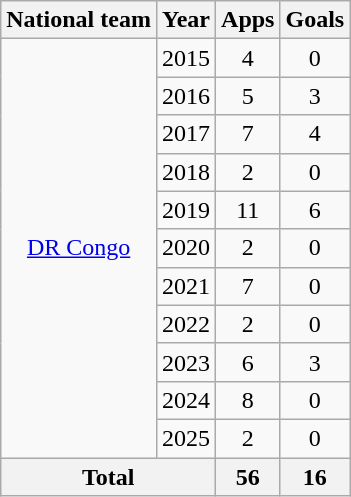<table class="wikitable" style="text-align:center">
<tr>
<th>National team</th>
<th>Year</th>
<th>Apps</th>
<th>Goals</th>
</tr>
<tr>
<td rowspan="11"><a href='#'>DR Congo</a></td>
<td>2015</td>
<td>4</td>
<td>0</td>
</tr>
<tr>
<td>2016</td>
<td>5</td>
<td>3</td>
</tr>
<tr>
<td>2017</td>
<td>7</td>
<td>4</td>
</tr>
<tr>
<td>2018</td>
<td>2</td>
<td>0</td>
</tr>
<tr>
<td>2019</td>
<td>11</td>
<td>6</td>
</tr>
<tr>
<td>2020</td>
<td>2</td>
<td>0</td>
</tr>
<tr>
<td>2021</td>
<td>7</td>
<td>0</td>
</tr>
<tr>
<td>2022</td>
<td>2</td>
<td>0</td>
</tr>
<tr>
<td>2023</td>
<td>6</td>
<td>3</td>
</tr>
<tr>
<td>2024</td>
<td>8</td>
<td>0</td>
</tr>
<tr>
<td>2025</td>
<td>2</td>
<td>0</td>
</tr>
<tr>
<th colspan="2">Total</th>
<th>56</th>
<th>16</th>
</tr>
</table>
